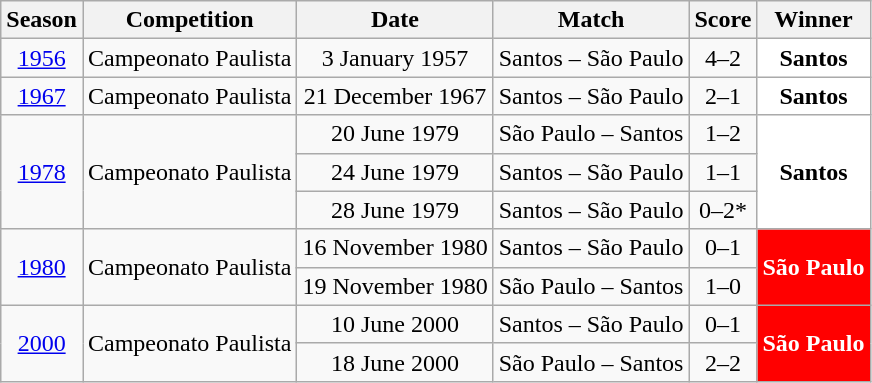<table class="wikitable">
<tr>
<th>Season</th>
<th>Competition</th>
<th>Date</th>
<th>Match</th>
<th>Score</th>
<th>Winner</th>
</tr>
<tr align="center">
<td><a href='#'>1956</a></td>
<td>Campeonato Paulista</td>
<td>3 January 1957</td>
<td>Santos – São Paulo</td>
<td>4–2</td>
<td align="center" style="background:white"><strong>Santos</strong></td>
</tr>
<tr align="center">
<td><a href='#'>1967</a></td>
<td>Campeonato Paulista</td>
<td>21 December 1967</td>
<td>Santos – São Paulo</td>
<td>2–1</td>
<td align="center" style="background:white"><strong>Santos</strong></td>
</tr>
<tr align="center">
<td rowspan="3"><a href='#'>1978</a></td>
<td rowspan="3">Campeonato Paulista</td>
<td>20 June 1979</td>
<td>São Paulo – Santos</td>
<td>1–2</td>
<td rowspan="3" align="center" style="background:white"><strong>Santos</strong></td>
</tr>
<tr align="center">
<td>24 June 1979</td>
<td>Santos – São Paulo</td>
<td>1–1</td>
</tr>
<tr align="center">
<td>28 June 1979</td>
<td>Santos – São Paulo</td>
<td>0–2*</td>
</tr>
<tr align="center">
<td rowspan="2"><a href='#'>1980</a></td>
<td rowspan="2">Campeonato Paulista</td>
<td>16 November 1980</td>
<td>Santos – São Paulo</td>
<td>0–1</td>
<td rowspan="2" align="center" style="color:white; background:red"><strong>São Paulo</strong></td>
</tr>
<tr align="center">
<td>19 November 1980</td>
<td>São Paulo – Santos</td>
<td>1–0</td>
</tr>
<tr align="center">
<td rowspan="2"><a href='#'>2000</a></td>
<td rowspan="2">Campeonato Paulista</td>
<td>10 June 2000</td>
<td>Santos – São Paulo</td>
<td>0–1</td>
<td rowspan="2" align="center" style="color:white; background:red"><strong>São Paulo</strong></td>
</tr>
<tr align="center">
<td>18 June 2000</td>
<td>São Paulo – Santos</td>
<td>2–2</td>
</tr>
</table>
